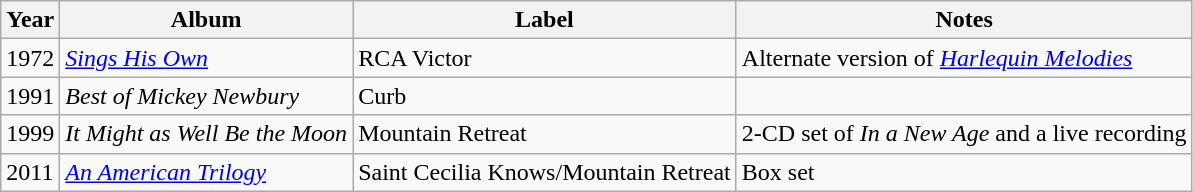<table class="wikitable">
<tr>
<th>Year</th>
<th>Album</th>
<th>Label</th>
<th>Notes</th>
</tr>
<tr>
<td>1972</td>
<td><em><a href='#'>Sings His Own</a></em></td>
<td>RCA Victor</td>
<td>Alternate version of <em><a href='#'>Harlequin Melodies</a></em></td>
</tr>
<tr>
<td>1991</td>
<td><em>Best of Mickey Newbury</em></td>
<td>Curb</td>
<td></td>
</tr>
<tr>
<td>1999</td>
<td><em>It Might as Well Be the Moon</em></td>
<td>Mountain Retreat</td>
<td>2-CD set of <em>In a New Age</em> and a live recording</td>
</tr>
<tr>
<td>2011</td>
<td><em><a href='#'>An American Trilogy</a></em></td>
<td>Saint Cecilia Knows/Mountain Retreat</td>
<td>Box set</td>
</tr>
</table>
